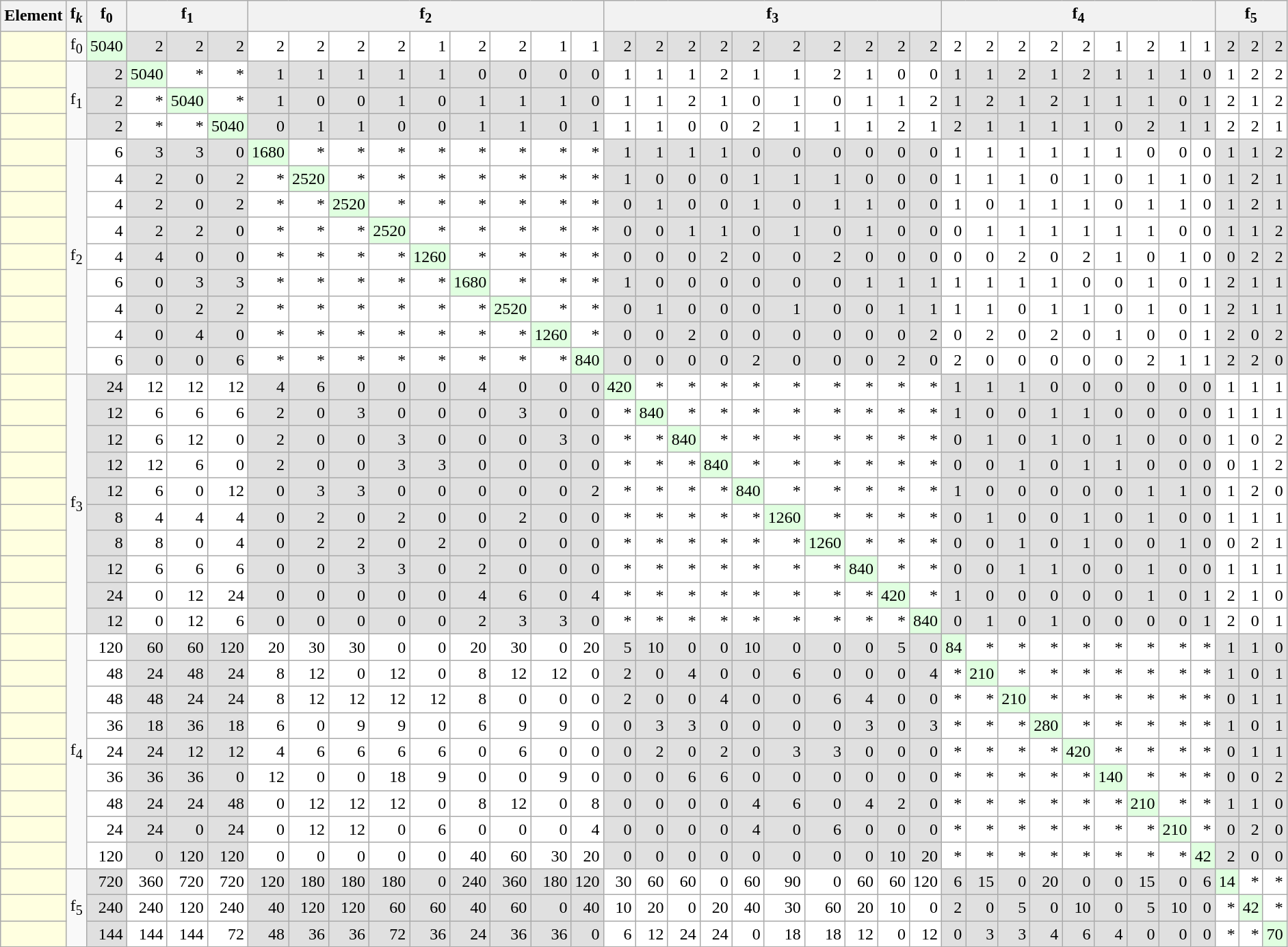<table class="wikitable mw-collapsible mw-collapsed">
<tr>
<th>Element</th>
<th>f<sub><em>k</em></sub></th>
<th>f<sub>0</sub></th>
<th colspan=3>f<sub>1</sub></th>
<th colspan=9>f<sub>2</sub></th>
<th colspan=10>f<sub>3</sub></th>
<th colspan=9>f<sub>4</sub></th>
<th colspan=3>f<sub>5</sub></th>
</tr>
<tr align=right>
<td align=left bgcolor=#ffffe0></td>
<td rowspan=1>f<sub>0</sub></td>
<td bgcolor=#e0ffe0>5040</td>
<td bgcolor=#e0e0e0>2</td>
<td bgcolor=#e0e0e0>2</td>
<td bgcolor=#e0e0e0>2</td>
<td bgcolor=#ffffff>2</td>
<td bgcolor=#ffffff>2</td>
<td bgcolor=#ffffff>2</td>
<td bgcolor=#ffffff>2</td>
<td bgcolor=#ffffff>1</td>
<td bgcolor=#ffffff>2</td>
<td bgcolor=#ffffff>2</td>
<td bgcolor=#ffffff>1</td>
<td bgcolor=#ffffff>1</td>
<td bgcolor=#e0e0e0>2</td>
<td bgcolor=#e0e0e0>2</td>
<td bgcolor=#e0e0e0>2</td>
<td bgcolor=#e0e0e0>2</td>
<td bgcolor=#e0e0e0>2</td>
<td bgcolor=#e0e0e0>2</td>
<td bgcolor=#e0e0e0>2</td>
<td bgcolor=#e0e0e0>2</td>
<td bgcolor=#e0e0e0>2</td>
<td bgcolor=#e0e0e0>2</td>
<td bgcolor=#ffffff>2</td>
<td bgcolor=#ffffff>2</td>
<td bgcolor=#ffffff>2</td>
<td bgcolor=#ffffff>2</td>
<td bgcolor=#ffffff>2</td>
<td bgcolor=#ffffff>1</td>
<td bgcolor=#ffffff>2</td>
<td bgcolor=#ffffff>1</td>
<td bgcolor=#ffffff>1</td>
<td bgcolor=#e0e0e0>2</td>
<td bgcolor=#e0e0e0>2</td>
<td bgcolor=#e0e0e0>2</td>
</tr>
<tr align=right>
<td align=left bgcolor=#ffffe0></td>
<td rowspan=3>f<sub>1</sub></td>
<td bgcolor=#e0e0e0>2</td>
<td bgcolor=#e0ffe0>5040</td>
<td bgcolor=#ffffff>*</td>
<td bgcolor=#ffffff>*</td>
<td bgcolor=#e0e0e0>1</td>
<td bgcolor=#e0e0e0>1</td>
<td bgcolor=#e0e0e0>1</td>
<td bgcolor=#e0e0e0>1</td>
<td bgcolor=#e0e0e0>1</td>
<td bgcolor=#e0e0e0>0</td>
<td bgcolor=#e0e0e0>0</td>
<td bgcolor=#e0e0e0>0</td>
<td bgcolor=#e0e0e0>0</td>
<td bgcolor=#ffffff>1</td>
<td bgcolor=#ffffff>1</td>
<td bgcolor=#ffffff>1</td>
<td bgcolor=#ffffff>2</td>
<td bgcolor=#ffffff>1</td>
<td bgcolor=#ffffff>1</td>
<td bgcolor=#ffffff>2</td>
<td bgcolor=#ffffff>1</td>
<td bgcolor=#ffffff>0</td>
<td bgcolor=#ffffff>0</td>
<td bgcolor=#e0e0e0>1</td>
<td bgcolor=#e0e0e0>1</td>
<td bgcolor=#e0e0e0>2</td>
<td bgcolor=#e0e0e0>1</td>
<td bgcolor=#e0e0e0>2</td>
<td bgcolor=#e0e0e0>1</td>
<td bgcolor=#e0e0e0>1</td>
<td bgcolor=#e0e0e0>1</td>
<td bgcolor=#e0e0e0>0</td>
<td bgcolor=#ffffff>1</td>
<td bgcolor=#ffffff>2</td>
<td bgcolor=#ffffff>2</td>
</tr>
<tr align=right>
<td align=left bgcolor=#ffffe0></td>
<td bgcolor=#e0e0e0>2</td>
<td bgcolor=#ffffff>*</td>
<td bgcolor=#e0ffe0>5040</td>
<td bgcolor=#ffffff>*</td>
<td bgcolor=#e0e0e0>1</td>
<td bgcolor=#e0e0e0>0</td>
<td bgcolor=#e0e0e0>0</td>
<td bgcolor=#e0e0e0>1</td>
<td bgcolor=#e0e0e0>0</td>
<td bgcolor=#e0e0e0>1</td>
<td bgcolor=#e0e0e0>1</td>
<td bgcolor=#e0e0e0>1</td>
<td bgcolor=#e0e0e0>0</td>
<td bgcolor=#ffffff>1</td>
<td bgcolor=#ffffff>1</td>
<td bgcolor=#ffffff>2</td>
<td bgcolor=#ffffff>1</td>
<td bgcolor=#ffffff>0</td>
<td bgcolor=#ffffff>1</td>
<td bgcolor=#ffffff>0</td>
<td bgcolor=#ffffff>1</td>
<td bgcolor=#ffffff>1</td>
<td bgcolor=#ffffff>2</td>
<td bgcolor=#e0e0e0>1</td>
<td bgcolor=#e0e0e0>2</td>
<td bgcolor=#e0e0e0>1</td>
<td bgcolor=#e0e0e0>2</td>
<td bgcolor=#e0e0e0>1</td>
<td bgcolor=#e0e0e0>1</td>
<td bgcolor=#e0e0e0>1</td>
<td bgcolor=#e0e0e0>0</td>
<td bgcolor=#e0e0e0>1</td>
<td bgcolor=#ffffff>2</td>
<td bgcolor=#ffffff>1</td>
<td bgcolor=#ffffff>2</td>
</tr>
<tr align=right>
<td align=left bgcolor=#ffffe0></td>
<td bgcolor=#e0e0e0>2</td>
<td bgcolor=#ffffff>*</td>
<td bgcolor=#ffffff>*</td>
<td bgcolor=#e0ffe0>5040</td>
<td bgcolor=#e0e0e0>0</td>
<td bgcolor=#e0e0e0>1</td>
<td bgcolor=#e0e0e0>1</td>
<td bgcolor=#e0e0e0>0</td>
<td bgcolor=#e0e0e0>0</td>
<td bgcolor=#e0e0e0>1</td>
<td bgcolor=#e0e0e0>1</td>
<td bgcolor=#e0e0e0>0</td>
<td bgcolor=#e0e0e0>1</td>
<td bgcolor=#ffffff>1</td>
<td bgcolor=#ffffff>1</td>
<td bgcolor=#ffffff>0</td>
<td bgcolor=#ffffff>0</td>
<td bgcolor=#ffffff>2</td>
<td bgcolor=#ffffff>1</td>
<td bgcolor=#ffffff>1</td>
<td bgcolor=#ffffff>1</td>
<td bgcolor=#ffffff>2</td>
<td bgcolor=#ffffff>1</td>
<td bgcolor=#e0e0e0>2</td>
<td bgcolor=#e0e0e0>1</td>
<td bgcolor=#e0e0e0>1</td>
<td bgcolor=#e0e0e0>1</td>
<td bgcolor=#e0e0e0>1</td>
<td bgcolor=#e0e0e0>0</td>
<td bgcolor=#e0e0e0>2</td>
<td bgcolor=#e0e0e0>1</td>
<td bgcolor=#e0e0e0>1</td>
<td bgcolor=#ffffff>2</td>
<td bgcolor=#ffffff>2</td>
<td bgcolor=#ffffff>1</td>
</tr>
<tr align=right>
<td align=left bgcolor=#ffffe0></td>
<td rowspan=9>f<sub>2</sub></td>
<td bgcolor=#ffffff>6</td>
<td bgcolor=#e0e0e0>3</td>
<td bgcolor=#e0e0e0>3</td>
<td bgcolor=#e0e0e0>0</td>
<td bgcolor=#e0ffe0>1680</td>
<td bgcolor=#ffffff>*</td>
<td bgcolor=#ffffff>*</td>
<td bgcolor=#ffffff>*</td>
<td bgcolor=#ffffff>*</td>
<td bgcolor=#ffffff>*</td>
<td bgcolor=#ffffff>*</td>
<td bgcolor=#ffffff>*</td>
<td bgcolor=#ffffff>*</td>
<td bgcolor=#e0e0e0>1</td>
<td bgcolor=#e0e0e0>1</td>
<td bgcolor=#e0e0e0>1</td>
<td bgcolor=#e0e0e0>1</td>
<td bgcolor=#e0e0e0>0</td>
<td bgcolor=#e0e0e0>0</td>
<td bgcolor=#e0e0e0>0</td>
<td bgcolor=#e0e0e0>0</td>
<td bgcolor=#e0e0e0>0</td>
<td bgcolor=#e0e0e0>0</td>
<td bgcolor=#ffffff>1</td>
<td bgcolor=#ffffff>1</td>
<td bgcolor=#ffffff>1</td>
<td bgcolor=#ffffff>1</td>
<td bgcolor=#ffffff>1</td>
<td bgcolor=#ffffff>1</td>
<td bgcolor=#ffffff>0</td>
<td bgcolor=#ffffff>0</td>
<td bgcolor=#ffffff>0</td>
<td bgcolor=#e0e0e0>1</td>
<td bgcolor=#e0e0e0>1</td>
<td bgcolor=#e0e0e0>2</td>
</tr>
<tr align=right>
<td align=left bgcolor=#ffffe0></td>
<td bgcolor=#ffffff>4</td>
<td bgcolor=#e0e0e0>2</td>
<td bgcolor=#e0e0e0>0</td>
<td bgcolor=#e0e0e0>2</td>
<td bgcolor=#ffffff>*</td>
<td bgcolor=#e0ffe0>2520</td>
<td bgcolor=#ffffff>*</td>
<td bgcolor=#ffffff>*</td>
<td bgcolor=#ffffff>*</td>
<td bgcolor=#ffffff>*</td>
<td bgcolor=#ffffff>*</td>
<td bgcolor=#ffffff>*</td>
<td bgcolor=#ffffff>*</td>
<td bgcolor=#e0e0e0>1</td>
<td bgcolor=#e0e0e0>0</td>
<td bgcolor=#e0e0e0>0</td>
<td bgcolor=#e0e0e0>0</td>
<td bgcolor=#e0e0e0>1</td>
<td bgcolor=#e0e0e0>1</td>
<td bgcolor=#e0e0e0>1</td>
<td bgcolor=#e0e0e0>0</td>
<td bgcolor=#e0e0e0>0</td>
<td bgcolor=#e0e0e0>0</td>
<td bgcolor=#ffffff>1</td>
<td bgcolor=#ffffff>1</td>
<td bgcolor=#ffffff>1</td>
<td bgcolor=#ffffff>0</td>
<td bgcolor=#ffffff>1</td>
<td bgcolor=#ffffff>0</td>
<td bgcolor=#ffffff>1</td>
<td bgcolor=#ffffff>1</td>
<td bgcolor=#ffffff>0</td>
<td bgcolor=#e0e0e0>1</td>
<td bgcolor=#e0e0e0>2</td>
<td bgcolor=#e0e0e0>1</td>
</tr>
<tr align=right>
<td align=left bgcolor=#ffffe0></td>
<td bgcolor=#ffffff>4</td>
<td bgcolor=#e0e0e0>2</td>
<td bgcolor=#e0e0e0>0</td>
<td bgcolor=#e0e0e0>2</td>
<td bgcolor=#ffffff>*</td>
<td bgcolor=#ffffff>*</td>
<td bgcolor=#e0ffe0>2520</td>
<td bgcolor=#ffffff>*</td>
<td bgcolor=#ffffff>*</td>
<td bgcolor=#ffffff>*</td>
<td bgcolor=#ffffff>*</td>
<td bgcolor=#ffffff>*</td>
<td bgcolor=#ffffff>*</td>
<td bgcolor=#e0e0e0>0</td>
<td bgcolor=#e0e0e0>1</td>
<td bgcolor=#e0e0e0>0</td>
<td bgcolor=#e0e0e0>0</td>
<td bgcolor=#e0e0e0>1</td>
<td bgcolor=#e0e0e0>0</td>
<td bgcolor=#e0e0e0>1</td>
<td bgcolor=#e0e0e0>1</td>
<td bgcolor=#e0e0e0>0</td>
<td bgcolor=#e0e0e0>0</td>
<td bgcolor=#ffffff>1</td>
<td bgcolor=#ffffff>0</td>
<td bgcolor=#ffffff>1</td>
<td bgcolor=#ffffff>1</td>
<td bgcolor=#ffffff>1</td>
<td bgcolor=#ffffff>0</td>
<td bgcolor=#ffffff>1</td>
<td bgcolor=#ffffff>1</td>
<td bgcolor=#ffffff>0</td>
<td bgcolor=#e0e0e0>1</td>
<td bgcolor=#e0e0e0>2</td>
<td bgcolor=#e0e0e0>1</td>
</tr>
<tr align=right>
<td align=left bgcolor=#ffffe0></td>
<td bgcolor=#ffffff>4</td>
<td bgcolor=#e0e0e0>2</td>
<td bgcolor=#e0e0e0>2</td>
<td bgcolor=#e0e0e0>0</td>
<td bgcolor=#ffffff>*</td>
<td bgcolor=#ffffff>*</td>
<td bgcolor=#ffffff>*</td>
<td bgcolor=#e0ffe0>2520</td>
<td bgcolor=#ffffff>*</td>
<td bgcolor=#ffffff>*</td>
<td bgcolor=#ffffff>*</td>
<td bgcolor=#ffffff>*</td>
<td bgcolor=#ffffff>*</td>
<td bgcolor=#e0e0e0>0</td>
<td bgcolor=#e0e0e0>0</td>
<td bgcolor=#e0e0e0>1</td>
<td bgcolor=#e0e0e0>1</td>
<td bgcolor=#e0e0e0>0</td>
<td bgcolor=#e0e0e0>1</td>
<td bgcolor=#e0e0e0>0</td>
<td bgcolor=#e0e0e0>1</td>
<td bgcolor=#e0e0e0>0</td>
<td bgcolor=#e0e0e0>0</td>
<td bgcolor=#ffffff>0</td>
<td bgcolor=#ffffff>1</td>
<td bgcolor=#ffffff>1</td>
<td bgcolor=#ffffff>1</td>
<td bgcolor=#ffffff>1</td>
<td bgcolor=#ffffff>1</td>
<td bgcolor=#ffffff>1</td>
<td bgcolor=#ffffff>0</td>
<td bgcolor=#ffffff>0</td>
<td bgcolor=#e0e0e0>1</td>
<td bgcolor=#e0e0e0>1</td>
<td bgcolor=#e0e0e0>2</td>
</tr>
<tr align=right>
<td align=left bgcolor=#ffffe0></td>
<td bgcolor=#ffffff>4</td>
<td bgcolor=#e0e0e0>4</td>
<td bgcolor=#e0e0e0>0</td>
<td bgcolor=#e0e0e0>0</td>
<td bgcolor=#ffffff>*</td>
<td bgcolor=#ffffff>*</td>
<td bgcolor=#ffffff>*</td>
<td bgcolor=#ffffff>*</td>
<td bgcolor=#e0ffe0>1260</td>
<td bgcolor=#ffffff>*</td>
<td bgcolor=#ffffff>*</td>
<td bgcolor=#ffffff>*</td>
<td bgcolor=#ffffff>*</td>
<td bgcolor=#e0e0e0>0</td>
<td bgcolor=#e0e0e0>0</td>
<td bgcolor=#e0e0e0>0</td>
<td bgcolor=#e0e0e0>2</td>
<td bgcolor=#e0e0e0>0</td>
<td bgcolor=#e0e0e0>0</td>
<td bgcolor=#e0e0e0>2</td>
<td bgcolor=#e0e0e0>0</td>
<td bgcolor=#e0e0e0>0</td>
<td bgcolor=#e0e0e0>0</td>
<td bgcolor=#ffffff>0</td>
<td bgcolor=#ffffff>0</td>
<td bgcolor=#ffffff>2</td>
<td bgcolor=#ffffff>0</td>
<td bgcolor=#ffffff>2</td>
<td bgcolor=#ffffff>1</td>
<td bgcolor=#ffffff>0</td>
<td bgcolor=#ffffff>1</td>
<td bgcolor=#ffffff>0</td>
<td bgcolor=#e0e0e0>0</td>
<td bgcolor=#e0e0e0>2</td>
<td bgcolor=#e0e0e0>2</td>
</tr>
<tr align=right>
<td align=left bgcolor=#ffffe0></td>
<td bgcolor=#ffffff>6</td>
<td bgcolor=#e0e0e0>0</td>
<td bgcolor=#e0e0e0>3</td>
<td bgcolor=#e0e0e0>3</td>
<td bgcolor=#ffffff>*</td>
<td bgcolor=#ffffff>*</td>
<td bgcolor=#ffffff>*</td>
<td bgcolor=#ffffff>*</td>
<td bgcolor=#ffffff>*</td>
<td bgcolor=#e0ffe0>1680</td>
<td bgcolor=#ffffff>*</td>
<td bgcolor=#ffffff>*</td>
<td bgcolor=#ffffff>*</td>
<td bgcolor=#e0e0e0>1</td>
<td bgcolor=#e0e0e0>0</td>
<td bgcolor=#e0e0e0>0</td>
<td bgcolor=#e0e0e0>0</td>
<td bgcolor=#e0e0e0>0</td>
<td bgcolor=#e0e0e0>0</td>
<td bgcolor=#e0e0e0>0</td>
<td bgcolor=#e0e0e0>1</td>
<td bgcolor=#e0e0e0>1</td>
<td bgcolor=#e0e0e0>1</td>
<td bgcolor=#ffffff>1</td>
<td bgcolor=#ffffff>1</td>
<td bgcolor=#ffffff>1</td>
<td bgcolor=#ffffff>1</td>
<td bgcolor=#ffffff>0</td>
<td bgcolor=#ffffff>0</td>
<td bgcolor=#ffffff>1</td>
<td bgcolor=#ffffff>0</td>
<td bgcolor=#ffffff>1</td>
<td bgcolor=#e0e0e0>2</td>
<td bgcolor=#e0e0e0>1</td>
<td bgcolor=#e0e0e0>1</td>
</tr>
<tr align=right>
<td align=left bgcolor=#ffffe0></td>
<td bgcolor=#ffffff>4</td>
<td bgcolor=#e0e0e0>0</td>
<td bgcolor=#e0e0e0>2</td>
<td bgcolor=#e0e0e0>2</td>
<td bgcolor=#ffffff>*</td>
<td bgcolor=#ffffff>*</td>
<td bgcolor=#ffffff>*</td>
<td bgcolor=#ffffff>*</td>
<td bgcolor=#ffffff>*</td>
<td bgcolor=#ffffff>*</td>
<td bgcolor=#e0ffe0>2520</td>
<td bgcolor=#ffffff>*</td>
<td bgcolor=#ffffff>*</td>
<td bgcolor=#e0e0e0>0</td>
<td bgcolor=#e0e0e0>1</td>
<td bgcolor=#e0e0e0>0</td>
<td bgcolor=#e0e0e0>0</td>
<td bgcolor=#e0e0e0>0</td>
<td bgcolor=#e0e0e0>1</td>
<td bgcolor=#e0e0e0>0</td>
<td bgcolor=#e0e0e0>0</td>
<td bgcolor=#e0e0e0>1</td>
<td bgcolor=#e0e0e0>1</td>
<td bgcolor=#ffffff>1</td>
<td bgcolor=#ffffff>1</td>
<td bgcolor=#ffffff>0</td>
<td bgcolor=#ffffff>1</td>
<td bgcolor=#ffffff>1</td>
<td bgcolor=#ffffff>0</td>
<td bgcolor=#ffffff>1</td>
<td bgcolor=#ffffff>0</td>
<td bgcolor=#ffffff>1</td>
<td bgcolor=#e0e0e0>2</td>
<td bgcolor=#e0e0e0>1</td>
<td bgcolor=#e0e0e0>1</td>
</tr>
<tr align=right>
<td align=left bgcolor=#ffffe0></td>
<td bgcolor=#ffffff>4</td>
<td bgcolor=#e0e0e0>0</td>
<td bgcolor=#e0e0e0>4</td>
<td bgcolor=#e0e0e0>0</td>
<td bgcolor=#ffffff>*</td>
<td bgcolor=#ffffff>*</td>
<td bgcolor=#ffffff>*</td>
<td bgcolor=#ffffff>*</td>
<td bgcolor=#ffffff>*</td>
<td bgcolor=#ffffff>*</td>
<td bgcolor=#ffffff>*</td>
<td bgcolor=#e0ffe0>1260</td>
<td bgcolor=#ffffff>*</td>
<td bgcolor=#e0e0e0>0</td>
<td bgcolor=#e0e0e0>0</td>
<td bgcolor=#e0e0e0>2</td>
<td bgcolor=#e0e0e0>0</td>
<td bgcolor=#e0e0e0>0</td>
<td bgcolor=#e0e0e0>0</td>
<td bgcolor=#e0e0e0>0</td>
<td bgcolor=#e0e0e0>0</td>
<td bgcolor=#e0e0e0>0</td>
<td bgcolor=#e0e0e0>2</td>
<td bgcolor=#ffffff>0</td>
<td bgcolor=#ffffff>2</td>
<td bgcolor=#ffffff>0</td>
<td bgcolor=#ffffff>2</td>
<td bgcolor=#ffffff>0</td>
<td bgcolor=#ffffff>1</td>
<td bgcolor=#ffffff>0</td>
<td bgcolor=#ffffff>0</td>
<td bgcolor=#ffffff>1</td>
<td bgcolor=#e0e0e0>2</td>
<td bgcolor=#e0e0e0>0</td>
<td bgcolor=#e0e0e0>2</td>
</tr>
<tr align=right>
<td align=left bgcolor=#ffffe0></td>
<td bgcolor=#ffffff>6</td>
<td bgcolor=#e0e0e0>0</td>
<td bgcolor=#e0e0e0>0</td>
<td bgcolor=#e0e0e0>6</td>
<td bgcolor=#ffffff>*</td>
<td bgcolor=#ffffff>*</td>
<td bgcolor=#ffffff>*</td>
<td bgcolor=#ffffff>*</td>
<td bgcolor=#ffffff>*</td>
<td bgcolor=#ffffff>*</td>
<td bgcolor=#ffffff>*</td>
<td bgcolor=#ffffff>*</td>
<td bgcolor=#e0ffe0>840</td>
<td bgcolor=#e0e0e0>0</td>
<td bgcolor=#e0e0e0>0</td>
<td bgcolor=#e0e0e0>0</td>
<td bgcolor=#e0e0e0>0</td>
<td bgcolor=#e0e0e0>2</td>
<td bgcolor=#e0e0e0>0</td>
<td bgcolor=#e0e0e0>0</td>
<td bgcolor=#e0e0e0>0</td>
<td bgcolor=#e0e0e0>2</td>
<td bgcolor=#e0e0e0>0</td>
<td bgcolor=#ffffff>2</td>
<td bgcolor=#ffffff>0</td>
<td bgcolor=#ffffff>0</td>
<td bgcolor=#ffffff>0</td>
<td bgcolor=#ffffff>0</td>
<td bgcolor=#ffffff>0</td>
<td bgcolor=#ffffff>2</td>
<td bgcolor=#ffffff>1</td>
<td bgcolor=#ffffff>1</td>
<td bgcolor=#e0e0e0>2</td>
<td bgcolor=#e0e0e0>2</td>
<td bgcolor=#e0e0e0>0</td>
</tr>
<tr align=right>
<td align=left bgcolor=#ffffe0></td>
<td rowspan=10>f<sub>3</sub></td>
<td bgcolor=#e0e0e0>24</td>
<td bgcolor=#ffffff>12</td>
<td bgcolor=#ffffff>12</td>
<td bgcolor=#ffffff>12</td>
<td bgcolor=#e0e0e0>4</td>
<td bgcolor=#e0e0e0>6</td>
<td bgcolor=#e0e0e0>0</td>
<td bgcolor=#e0e0e0>0</td>
<td bgcolor=#e0e0e0>0</td>
<td bgcolor=#e0e0e0>4</td>
<td bgcolor=#e0e0e0>0</td>
<td bgcolor=#e0e0e0>0</td>
<td bgcolor=#e0e0e0>0</td>
<td bgcolor=#e0ffe0>420</td>
<td bgcolor=#ffffff>*</td>
<td bgcolor=#ffffff>*</td>
<td bgcolor=#ffffff>*</td>
<td bgcolor=#ffffff>*</td>
<td bgcolor=#ffffff>*</td>
<td bgcolor=#ffffff>*</td>
<td bgcolor=#ffffff>*</td>
<td bgcolor=#ffffff>*</td>
<td bgcolor=#ffffff>*</td>
<td bgcolor=#e0e0e0>1</td>
<td bgcolor=#e0e0e0>1</td>
<td bgcolor=#e0e0e0>1</td>
<td bgcolor=#e0e0e0>0</td>
<td bgcolor=#e0e0e0>0</td>
<td bgcolor=#e0e0e0>0</td>
<td bgcolor=#e0e0e0>0</td>
<td bgcolor=#e0e0e0>0</td>
<td bgcolor=#e0e0e0>0</td>
<td bgcolor=#ffffff>1</td>
<td bgcolor=#ffffff>1</td>
<td bgcolor=#ffffff>1</td>
</tr>
<tr align=right>
<td align=left bgcolor=#ffffe0></td>
<td bgcolor=#e0e0e0>12</td>
<td bgcolor=#ffffff>6</td>
<td bgcolor=#ffffff>6</td>
<td bgcolor=#ffffff>6</td>
<td bgcolor=#e0e0e0>2</td>
<td bgcolor=#e0e0e0>0</td>
<td bgcolor=#e0e0e0>3</td>
<td bgcolor=#e0e0e0>0</td>
<td bgcolor=#e0e0e0>0</td>
<td bgcolor=#e0e0e0>0</td>
<td bgcolor=#e0e0e0>3</td>
<td bgcolor=#e0e0e0>0</td>
<td bgcolor=#e0e0e0>0</td>
<td bgcolor=#ffffff>*</td>
<td bgcolor=#e0ffe0>840</td>
<td bgcolor=#ffffff>*</td>
<td bgcolor=#ffffff>*</td>
<td bgcolor=#ffffff>*</td>
<td bgcolor=#ffffff>*</td>
<td bgcolor=#ffffff>*</td>
<td bgcolor=#ffffff>*</td>
<td bgcolor=#ffffff>*</td>
<td bgcolor=#ffffff>*</td>
<td bgcolor=#e0e0e0>1</td>
<td bgcolor=#e0e0e0>0</td>
<td bgcolor=#e0e0e0>0</td>
<td bgcolor=#e0e0e0>1</td>
<td bgcolor=#e0e0e0>1</td>
<td bgcolor=#e0e0e0>0</td>
<td bgcolor=#e0e0e0>0</td>
<td bgcolor=#e0e0e0>0</td>
<td bgcolor=#e0e0e0>0</td>
<td bgcolor=#ffffff>1</td>
<td bgcolor=#ffffff>1</td>
<td bgcolor=#ffffff>1</td>
</tr>
<tr align=right>
<td align=left bgcolor=#ffffe0></td>
<td bgcolor=#e0e0e0>12</td>
<td bgcolor=#ffffff>6</td>
<td bgcolor=#ffffff>12</td>
<td bgcolor=#ffffff>0</td>
<td bgcolor=#e0e0e0>2</td>
<td bgcolor=#e0e0e0>0</td>
<td bgcolor=#e0e0e0>0</td>
<td bgcolor=#e0e0e0>3</td>
<td bgcolor=#e0e0e0>0</td>
<td bgcolor=#e0e0e0>0</td>
<td bgcolor=#e0e0e0>0</td>
<td bgcolor=#e0e0e0>3</td>
<td bgcolor=#e0e0e0>0</td>
<td bgcolor=#ffffff>*</td>
<td bgcolor=#ffffff>*</td>
<td bgcolor=#e0ffe0>840</td>
<td bgcolor=#ffffff>*</td>
<td bgcolor=#ffffff>*</td>
<td bgcolor=#ffffff>*</td>
<td bgcolor=#ffffff>*</td>
<td bgcolor=#ffffff>*</td>
<td bgcolor=#ffffff>*</td>
<td bgcolor=#ffffff>*</td>
<td bgcolor=#e0e0e0>0</td>
<td bgcolor=#e0e0e0>1</td>
<td bgcolor=#e0e0e0>0</td>
<td bgcolor=#e0e0e0>1</td>
<td bgcolor=#e0e0e0>0</td>
<td bgcolor=#e0e0e0>1</td>
<td bgcolor=#e0e0e0>0</td>
<td bgcolor=#e0e0e0>0</td>
<td bgcolor=#e0e0e0>0</td>
<td bgcolor=#ffffff>1</td>
<td bgcolor=#ffffff>0</td>
<td bgcolor=#ffffff>2</td>
</tr>
<tr align=right>
<td align=left bgcolor=#ffffe0></td>
<td bgcolor=#e0e0e0>12</td>
<td bgcolor=#ffffff>12</td>
<td bgcolor=#ffffff>6</td>
<td bgcolor=#ffffff>0</td>
<td bgcolor=#e0e0e0>2</td>
<td bgcolor=#e0e0e0>0</td>
<td bgcolor=#e0e0e0>0</td>
<td bgcolor=#e0e0e0>3</td>
<td bgcolor=#e0e0e0>3</td>
<td bgcolor=#e0e0e0>0</td>
<td bgcolor=#e0e0e0>0</td>
<td bgcolor=#e0e0e0>0</td>
<td bgcolor=#e0e0e0>0</td>
<td bgcolor=#ffffff>*</td>
<td bgcolor=#ffffff>*</td>
<td bgcolor=#ffffff>*</td>
<td bgcolor=#e0ffe0>840</td>
<td bgcolor=#ffffff>*</td>
<td bgcolor=#ffffff>*</td>
<td bgcolor=#ffffff>*</td>
<td bgcolor=#ffffff>*</td>
<td bgcolor=#ffffff>*</td>
<td bgcolor=#ffffff>*</td>
<td bgcolor=#e0e0e0>0</td>
<td bgcolor=#e0e0e0>0</td>
<td bgcolor=#e0e0e0>1</td>
<td bgcolor=#e0e0e0>0</td>
<td bgcolor=#e0e0e0>1</td>
<td bgcolor=#e0e0e0>1</td>
<td bgcolor=#e0e0e0>0</td>
<td bgcolor=#e0e0e0>0</td>
<td bgcolor=#e0e0e0>0</td>
<td bgcolor=#ffffff>0</td>
<td bgcolor=#ffffff>1</td>
<td bgcolor=#ffffff>2</td>
</tr>
<tr align=right>
<td align=left bgcolor=#ffffe0></td>
<td bgcolor=#e0e0e0>12</td>
<td bgcolor=#ffffff>6</td>
<td bgcolor=#ffffff>0</td>
<td bgcolor=#ffffff>12</td>
<td bgcolor=#e0e0e0>0</td>
<td bgcolor=#e0e0e0>3</td>
<td bgcolor=#e0e0e0>3</td>
<td bgcolor=#e0e0e0>0</td>
<td bgcolor=#e0e0e0>0</td>
<td bgcolor=#e0e0e0>0</td>
<td bgcolor=#e0e0e0>0</td>
<td bgcolor=#e0e0e0>0</td>
<td bgcolor=#e0e0e0>2</td>
<td bgcolor=#ffffff>*</td>
<td bgcolor=#ffffff>*</td>
<td bgcolor=#ffffff>*</td>
<td bgcolor=#ffffff>*</td>
<td bgcolor=#e0ffe0>840</td>
<td bgcolor=#ffffff>*</td>
<td bgcolor=#ffffff>*</td>
<td bgcolor=#ffffff>*</td>
<td bgcolor=#ffffff>*</td>
<td bgcolor=#ffffff>*</td>
<td bgcolor=#e0e0e0>1</td>
<td bgcolor=#e0e0e0>0</td>
<td bgcolor=#e0e0e0>0</td>
<td bgcolor=#e0e0e0>0</td>
<td bgcolor=#e0e0e0>0</td>
<td bgcolor=#e0e0e0>0</td>
<td bgcolor=#e0e0e0>1</td>
<td bgcolor=#e0e0e0>1</td>
<td bgcolor=#e0e0e0>0</td>
<td bgcolor=#ffffff>1</td>
<td bgcolor=#ffffff>2</td>
<td bgcolor=#ffffff>0</td>
</tr>
<tr align=right>
<td align=left bgcolor=#ffffe0></td>
<td bgcolor=#e0e0e0>8</td>
<td bgcolor=#ffffff>4</td>
<td bgcolor=#ffffff>4</td>
<td bgcolor=#ffffff>4</td>
<td bgcolor=#e0e0e0>0</td>
<td bgcolor=#e0e0e0>2</td>
<td bgcolor=#e0e0e0>0</td>
<td bgcolor=#e0e0e0>2</td>
<td bgcolor=#e0e0e0>0</td>
<td bgcolor=#e0e0e0>0</td>
<td bgcolor=#e0e0e0>2</td>
<td bgcolor=#e0e0e0>0</td>
<td bgcolor=#e0e0e0>0</td>
<td bgcolor=#ffffff>*</td>
<td bgcolor=#ffffff>*</td>
<td bgcolor=#ffffff>*</td>
<td bgcolor=#ffffff>*</td>
<td bgcolor=#ffffff>*</td>
<td bgcolor=#e0ffe0>1260</td>
<td bgcolor=#ffffff>*</td>
<td bgcolor=#ffffff>*</td>
<td bgcolor=#ffffff>*</td>
<td bgcolor=#ffffff>*</td>
<td bgcolor=#e0e0e0>0</td>
<td bgcolor=#e0e0e0>1</td>
<td bgcolor=#e0e0e0>0</td>
<td bgcolor=#e0e0e0>0</td>
<td bgcolor=#e0e0e0>1</td>
<td bgcolor=#e0e0e0>0</td>
<td bgcolor=#e0e0e0>1</td>
<td bgcolor=#e0e0e0>0</td>
<td bgcolor=#e0e0e0>0</td>
<td bgcolor=#ffffff>1</td>
<td bgcolor=#ffffff>1</td>
<td bgcolor=#ffffff>1</td>
</tr>
<tr align=right>
<td align=left bgcolor=#ffffe0></td>
<td bgcolor=#e0e0e0>8</td>
<td bgcolor=#ffffff>8</td>
<td bgcolor=#ffffff>0</td>
<td bgcolor=#ffffff>4</td>
<td bgcolor=#e0e0e0>0</td>
<td bgcolor=#e0e0e0>2</td>
<td bgcolor=#e0e0e0>2</td>
<td bgcolor=#e0e0e0>0</td>
<td bgcolor=#e0e0e0>2</td>
<td bgcolor=#e0e0e0>0</td>
<td bgcolor=#e0e0e0>0</td>
<td bgcolor=#e0e0e0>0</td>
<td bgcolor=#e0e0e0>0</td>
<td bgcolor=#ffffff>*</td>
<td bgcolor=#ffffff>*</td>
<td bgcolor=#ffffff>*</td>
<td bgcolor=#ffffff>*</td>
<td bgcolor=#ffffff>*</td>
<td bgcolor=#ffffff>*</td>
<td bgcolor=#e0ffe0>1260</td>
<td bgcolor=#ffffff>*</td>
<td bgcolor=#ffffff>*</td>
<td bgcolor=#ffffff>*</td>
<td bgcolor=#e0e0e0>0</td>
<td bgcolor=#e0e0e0>0</td>
<td bgcolor=#e0e0e0>1</td>
<td bgcolor=#e0e0e0>0</td>
<td bgcolor=#e0e0e0>1</td>
<td bgcolor=#e0e0e0>0</td>
<td bgcolor=#e0e0e0>0</td>
<td bgcolor=#e0e0e0>1</td>
<td bgcolor=#e0e0e0>0</td>
<td bgcolor=#ffffff>0</td>
<td bgcolor=#ffffff>2</td>
<td bgcolor=#ffffff>1</td>
</tr>
<tr align=right>
<td align=left bgcolor=#ffffe0></td>
<td bgcolor=#e0e0e0>12</td>
<td bgcolor=#ffffff>6</td>
<td bgcolor=#ffffff>6</td>
<td bgcolor=#ffffff>6</td>
<td bgcolor=#e0e0e0>0</td>
<td bgcolor=#e0e0e0>0</td>
<td bgcolor=#e0e0e0>3</td>
<td bgcolor=#e0e0e0>3</td>
<td bgcolor=#e0e0e0>0</td>
<td bgcolor=#e0e0e0>2</td>
<td bgcolor=#e0e0e0>0</td>
<td bgcolor=#e0e0e0>0</td>
<td bgcolor=#e0e0e0>0</td>
<td bgcolor=#ffffff>*</td>
<td bgcolor=#ffffff>*</td>
<td bgcolor=#ffffff>*</td>
<td bgcolor=#ffffff>*</td>
<td bgcolor=#ffffff>*</td>
<td bgcolor=#ffffff>*</td>
<td bgcolor=#ffffff>*</td>
<td bgcolor=#e0ffe0>840</td>
<td bgcolor=#ffffff>*</td>
<td bgcolor=#ffffff>*</td>
<td bgcolor=#e0e0e0>0</td>
<td bgcolor=#e0e0e0>0</td>
<td bgcolor=#e0e0e0>1</td>
<td bgcolor=#e0e0e0>1</td>
<td bgcolor=#e0e0e0>0</td>
<td bgcolor=#e0e0e0>0</td>
<td bgcolor=#e0e0e0>1</td>
<td bgcolor=#e0e0e0>0</td>
<td bgcolor=#e0e0e0>0</td>
<td bgcolor=#ffffff>1</td>
<td bgcolor=#ffffff>1</td>
<td bgcolor=#ffffff>1</td>
</tr>
<tr align=right>
<td align=left bgcolor=#ffffe0></td>
<td bgcolor=#e0e0e0>24</td>
<td bgcolor=#ffffff>0</td>
<td bgcolor=#ffffff>12</td>
<td bgcolor=#ffffff>24</td>
<td bgcolor=#e0e0e0>0</td>
<td bgcolor=#e0e0e0>0</td>
<td bgcolor=#e0e0e0>0</td>
<td bgcolor=#e0e0e0>0</td>
<td bgcolor=#e0e0e0>0</td>
<td bgcolor=#e0e0e0>4</td>
<td bgcolor=#e0e0e0>6</td>
<td bgcolor=#e0e0e0>0</td>
<td bgcolor=#e0e0e0>4</td>
<td bgcolor=#ffffff>*</td>
<td bgcolor=#ffffff>*</td>
<td bgcolor=#ffffff>*</td>
<td bgcolor=#ffffff>*</td>
<td bgcolor=#ffffff>*</td>
<td bgcolor=#ffffff>*</td>
<td bgcolor=#ffffff>*</td>
<td bgcolor=#ffffff>*</td>
<td bgcolor=#e0ffe0>420</td>
<td bgcolor=#ffffff>*</td>
<td bgcolor=#e0e0e0>1</td>
<td bgcolor=#e0e0e0>0</td>
<td bgcolor=#e0e0e0>0</td>
<td bgcolor=#e0e0e0>0</td>
<td bgcolor=#e0e0e0>0</td>
<td bgcolor=#e0e0e0>0</td>
<td bgcolor=#e0e0e0>1</td>
<td bgcolor=#e0e0e0>0</td>
<td bgcolor=#e0e0e0>1</td>
<td bgcolor=#ffffff>2</td>
<td bgcolor=#ffffff>1</td>
<td bgcolor=#ffffff>0</td>
</tr>
<tr align=right>
<td align=left bgcolor=#ffffe0></td>
<td bgcolor=#e0e0e0>12</td>
<td bgcolor=#ffffff>0</td>
<td bgcolor=#ffffff>12</td>
<td bgcolor=#ffffff>6</td>
<td bgcolor=#e0e0e0>0</td>
<td bgcolor=#e0e0e0>0</td>
<td bgcolor=#e0e0e0>0</td>
<td bgcolor=#e0e0e0>0</td>
<td bgcolor=#e0e0e0>0</td>
<td bgcolor=#e0e0e0>2</td>
<td bgcolor=#e0e0e0>3</td>
<td bgcolor=#e0e0e0>3</td>
<td bgcolor=#e0e0e0>0</td>
<td bgcolor=#ffffff>*</td>
<td bgcolor=#ffffff>*</td>
<td bgcolor=#ffffff>*</td>
<td bgcolor=#ffffff>*</td>
<td bgcolor=#ffffff>*</td>
<td bgcolor=#ffffff>*</td>
<td bgcolor=#ffffff>*</td>
<td bgcolor=#ffffff>*</td>
<td bgcolor=#ffffff>*</td>
<td bgcolor=#e0ffe0>840</td>
<td bgcolor=#e0e0e0>0</td>
<td bgcolor=#e0e0e0>1</td>
<td bgcolor=#e0e0e0>0</td>
<td bgcolor=#e0e0e0>1</td>
<td bgcolor=#e0e0e0>0</td>
<td bgcolor=#e0e0e0>0</td>
<td bgcolor=#e0e0e0>0</td>
<td bgcolor=#e0e0e0>0</td>
<td bgcolor=#e0e0e0>1</td>
<td bgcolor=#ffffff>2</td>
<td bgcolor=#ffffff>0</td>
<td bgcolor=#ffffff>1</td>
</tr>
<tr align=right>
<td align=left bgcolor=#ffffe0></td>
<td rowspan=9>f<sub>4</sub></td>
<td bgcolor=#ffffff>120</td>
<td bgcolor=#e0e0e0>60</td>
<td bgcolor=#e0e0e0>60</td>
<td bgcolor=#e0e0e0>120</td>
<td bgcolor=#ffffff>20</td>
<td bgcolor=#ffffff>30</td>
<td bgcolor=#ffffff>30</td>
<td bgcolor=#ffffff>0</td>
<td bgcolor=#ffffff>0</td>
<td bgcolor=#ffffff>20</td>
<td bgcolor=#ffffff>30</td>
<td bgcolor=#ffffff>0</td>
<td bgcolor=#ffffff>20</td>
<td bgcolor=#e0e0e0>5</td>
<td bgcolor=#e0e0e0>10</td>
<td bgcolor=#e0e0e0>0</td>
<td bgcolor=#e0e0e0>0</td>
<td bgcolor=#e0e0e0>10</td>
<td bgcolor=#e0e0e0>0</td>
<td bgcolor=#e0e0e0>0</td>
<td bgcolor=#e0e0e0>0</td>
<td bgcolor=#e0e0e0>5</td>
<td bgcolor=#e0e0e0>0</td>
<td bgcolor=#e0ffe0>84</td>
<td bgcolor=#ffffff>*</td>
<td bgcolor=#ffffff>*</td>
<td bgcolor=#ffffff>*</td>
<td bgcolor=#ffffff>*</td>
<td bgcolor=#ffffff>*</td>
<td bgcolor=#ffffff>*</td>
<td bgcolor=#ffffff>*</td>
<td bgcolor=#ffffff>*</td>
<td bgcolor=#e0e0e0>1</td>
<td bgcolor=#e0e0e0>1</td>
<td bgcolor=#e0e0e0>0</td>
</tr>
<tr align=right>
<td align=left bgcolor=#ffffe0></td>
<td bgcolor=#ffffff>48</td>
<td bgcolor=#e0e0e0>24</td>
<td bgcolor=#e0e0e0>48</td>
<td bgcolor=#e0e0e0>24</td>
<td bgcolor=#ffffff>8</td>
<td bgcolor=#ffffff>12</td>
<td bgcolor=#ffffff>0</td>
<td bgcolor=#ffffff>12</td>
<td bgcolor=#ffffff>0</td>
<td bgcolor=#ffffff>8</td>
<td bgcolor=#ffffff>12</td>
<td bgcolor=#ffffff>12</td>
<td bgcolor=#ffffff>0</td>
<td bgcolor=#e0e0e0>2</td>
<td bgcolor=#e0e0e0>0</td>
<td bgcolor=#e0e0e0>4</td>
<td bgcolor=#e0e0e0>0</td>
<td bgcolor=#e0e0e0>0</td>
<td bgcolor=#e0e0e0>6</td>
<td bgcolor=#e0e0e0>0</td>
<td bgcolor=#e0e0e0>0</td>
<td bgcolor=#e0e0e0>0</td>
<td bgcolor=#e0e0e0>4</td>
<td bgcolor=#ffffff>*</td>
<td bgcolor=#e0ffe0>210</td>
<td bgcolor=#ffffff>*</td>
<td bgcolor=#ffffff>*</td>
<td bgcolor=#ffffff>*</td>
<td bgcolor=#ffffff>*</td>
<td bgcolor=#ffffff>*</td>
<td bgcolor=#ffffff>*</td>
<td bgcolor=#ffffff>*</td>
<td bgcolor=#e0e0e0>1</td>
<td bgcolor=#e0e0e0>0</td>
<td bgcolor=#e0e0e0>1</td>
</tr>
<tr align=right>
<td align=left bgcolor=#ffffe0></td>
<td bgcolor=#ffffff>48</td>
<td bgcolor=#e0e0e0>48</td>
<td bgcolor=#e0e0e0>24</td>
<td bgcolor=#e0e0e0>24</td>
<td bgcolor=#ffffff>8</td>
<td bgcolor=#ffffff>12</td>
<td bgcolor=#ffffff>12</td>
<td bgcolor=#ffffff>12</td>
<td bgcolor=#ffffff>12</td>
<td bgcolor=#ffffff>8</td>
<td bgcolor=#ffffff>0</td>
<td bgcolor=#ffffff>0</td>
<td bgcolor=#ffffff>0</td>
<td bgcolor=#e0e0e0>2</td>
<td bgcolor=#e0e0e0>0</td>
<td bgcolor=#e0e0e0>0</td>
<td bgcolor=#e0e0e0>4</td>
<td bgcolor=#e0e0e0>0</td>
<td bgcolor=#e0e0e0>0</td>
<td bgcolor=#e0e0e0>6</td>
<td bgcolor=#e0e0e0>4</td>
<td bgcolor=#e0e0e0>0</td>
<td bgcolor=#e0e0e0>0</td>
<td bgcolor=#ffffff>*</td>
<td bgcolor=#ffffff>*</td>
<td bgcolor=#e0ffe0>210</td>
<td bgcolor=#ffffff>*</td>
<td bgcolor=#ffffff>*</td>
<td bgcolor=#ffffff>*</td>
<td bgcolor=#ffffff>*</td>
<td bgcolor=#ffffff>*</td>
<td bgcolor=#ffffff>*</td>
<td bgcolor=#e0e0e0>0</td>
<td bgcolor=#e0e0e0>1</td>
<td bgcolor=#e0e0e0>1</td>
</tr>
<tr align=right>
<td align=left bgcolor=#ffffe0></td>
<td bgcolor=#ffffff>36</td>
<td bgcolor=#e0e0e0>18</td>
<td bgcolor=#e0e0e0>36</td>
<td bgcolor=#e0e0e0>18</td>
<td bgcolor=#ffffff>6</td>
<td bgcolor=#ffffff>0</td>
<td bgcolor=#ffffff>9</td>
<td bgcolor=#ffffff>9</td>
<td bgcolor=#ffffff>0</td>
<td bgcolor=#ffffff>6</td>
<td bgcolor=#ffffff>9</td>
<td bgcolor=#ffffff>9</td>
<td bgcolor=#ffffff>0</td>
<td bgcolor=#e0e0e0>0</td>
<td bgcolor=#e0e0e0>3</td>
<td bgcolor=#e0e0e0>3</td>
<td bgcolor=#e0e0e0>0</td>
<td bgcolor=#e0e0e0>0</td>
<td bgcolor=#e0e0e0>0</td>
<td bgcolor=#e0e0e0>0</td>
<td bgcolor=#e0e0e0>3</td>
<td bgcolor=#e0e0e0>0</td>
<td bgcolor=#e0e0e0>3</td>
<td bgcolor=#ffffff>*</td>
<td bgcolor=#ffffff>*</td>
<td bgcolor=#ffffff>*</td>
<td bgcolor=#e0ffe0>280</td>
<td bgcolor=#ffffff>*</td>
<td bgcolor=#ffffff>*</td>
<td bgcolor=#ffffff>*</td>
<td bgcolor=#ffffff>*</td>
<td bgcolor=#ffffff>*</td>
<td bgcolor=#e0e0e0>1</td>
<td bgcolor=#e0e0e0>0</td>
<td bgcolor=#e0e0e0>1</td>
</tr>
<tr align=right>
<td align=left bgcolor=#ffffe0></td>
<td bgcolor=#ffffff>24</td>
<td bgcolor=#e0e0e0>24</td>
<td bgcolor=#e0e0e0>12</td>
<td bgcolor=#e0e0e0>12</td>
<td bgcolor=#ffffff>4</td>
<td bgcolor=#ffffff>6</td>
<td bgcolor=#ffffff>6</td>
<td bgcolor=#ffffff>6</td>
<td bgcolor=#ffffff>6</td>
<td bgcolor=#ffffff>0</td>
<td bgcolor=#ffffff>6</td>
<td bgcolor=#ffffff>0</td>
<td bgcolor=#ffffff>0</td>
<td bgcolor=#e0e0e0>0</td>
<td bgcolor=#e0e0e0>2</td>
<td bgcolor=#e0e0e0>0</td>
<td bgcolor=#e0e0e0>2</td>
<td bgcolor=#e0e0e0>0</td>
<td bgcolor=#e0e0e0>3</td>
<td bgcolor=#e0e0e0>3</td>
<td bgcolor=#e0e0e0>0</td>
<td bgcolor=#e0e0e0>0</td>
<td bgcolor=#e0e0e0>0</td>
<td bgcolor=#ffffff>*</td>
<td bgcolor=#ffffff>*</td>
<td bgcolor=#ffffff>*</td>
<td bgcolor=#ffffff>*</td>
<td bgcolor=#e0ffe0>420</td>
<td bgcolor=#ffffff>*</td>
<td bgcolor=#ffffff>*</td>
<td bgcolor=#ffffff>*</td>
<td bgcolor=#ffffff>*</td>
<td bgcolor=#e0e0e0>0</td>
<td bgcolor=#e0e0e0>1</td>
<td bgcolor=#e0e0e0>1</td>
</tr>
<tr align=right>
<td align=left bgcolor=#ffffe0></td>
<td bgcolor=#ffffff>36</td>
<td bgcolor=#e0e0e0>36</td>
<td bgcolor=#e0e0e0>36</td>
<td bgcolor=#e0e0e0>0</td>
<td bgcolor=#ffffff>12</td>
<td bgcolor=#ffffff>0</td>
<td bgcolor=#ffffff>0</td>
<td bgcolor=#ffffff>18</td>
<td bgcolor=#ffffff>9</td>
<td bgcolor=#ffffff>0</td>
<td bgcolor=#ffffff>0</td>
<td bgcolor=#ffffff>9</td>
<td bgcolor=#ffffff>0</td>
<td bgcolor=#e0e0e0>0</td>
<td bgcolor=#e0e0e0>0</td>
<td bgcolor=#e0e0e0>6</td>
<td bgcolor=#e0e0e0>6</td>
<td bgcolor=#e0e0e0>0</td>
<td bgcolor=#e0e0e0>0</td>
<td bgcolor=#e0e0e0>0</td>
<td bgcolor=#e0e0e0>0</td>
<td bgcolor=#e0e0e0>0</td>
<td bgcolor=#e0e0e0>0</td>
<td bgcolor=#ffffff>*</td>
<td bgcolor=#ffffff>*</td>
<td bgcolor=#ffffff>*</td>
<td bgcolor=#ffffff>*</td>
<td bgcolor=#ffffff>*</td>
<td bgcolor=#e0ffe0>140</td>
<td bgcolor=#ffffff>*</td>
<td bgcolor=#ffffff>*</td>
<td bgcolor=#ffffff>*</td>
<td bgcolor=#e0e0e0>0</td>
<td bgcolor=#e0e0e0>0</td>
<td bgcolor=#e0e0e0>2</td>
</tr>
<tr align=right>
<td align=left bgcolor=#ffffe0></td>
<td bgcolor=#ffffff>48</td>
<td bgcolor=#e0e0e0>24</td>
<td bgcolor=#e0e0e0>24</td>
<td bgcolor=#e0e0e0>48</td>
<td bgcolor=#ffffff>0</td>
<td bgcolor=#ffffff>12</td>
<td bgcolor=#ffffff>12</td>
<td bgcolor=#ffffff>12</td>
<td bgcolor=#ffffff>0</td>
<td bgcolor=#ffffff>8</td>
<td bgcolor=#ffffff>12</td>
<td bgcolor=#ffffff>0</td>
<td bgcolor=#ffffff>8</td>
<td bgcolor=#e0e0e0>0</td>
<td bgcolor=#e0e0e0>0</td>
<td bgcolor=#e0e0e0>0</td>
<td bgcolor=#e0e0e0>0</td>
<td bgcolor=#e0e0e0>4</td>
<td bgcolor=#e0e0e0>6</td>
<td bgcolor=#e0e0e0>0</td>
<td bgcolor=#e0e0e0>4</td>
<td bgcolor=#e0e0e0>2</td>
<td bgcolor=#e0e0e0>0</td>
<td bgcolor=#ffffff>*</td>
<td bgcolor=#ffffff>*</td>
<td bgcolor=#ffffff>*</td>
<td bgcolor=#ffffff>*</td>
<td bgcolor=#ffffff>*</td>
<td bgcolor=#ffffff>*</td>
<td bgcolor=#e0ffe0>210</td>
<td bgcolor=#ffffff>*</td>
<td bgcolor=#ffffff>*</td>
<td bgcolor=#e0e0e0>1</td>
<td bgcolor=#e0e0e0>1</td>
<td bgcolor=#e0e0e0>0</td>
</tr>
<tr align=right>
<td align=left bgcolor=#ffffe0></td>
<td bgcolor=#ffffff>24</td>
<td bgcolor=#e0e0e0>24</td>
<td bgcolor=#e0e0e0>0</td>
<td bgcolor=#e0e0e0>24</td>
<td bgcolor=#ffffff>0</td>
<td bgcolor=#ffffff>12</td>
<td bgcolor=#ffffff>12</td>
<td bgcolor=#ffffff>0</td>
<td bgcolor=#ffffff>6</td>
<td bgcolor=#ffffff>0</td>
<td bgcolor=#ffffff>0</td>
<td bgcolor=#ffffff>0</td>
<td bgcolor=#ffffff>4</td>
<td bgcolor=#e0e0e0>0</td>
<td bgcolor=#e0e0e0>0</td>
<td bgcolor=#e0e0e0>0</td>
<td bgcolor=#e0e0e0>0</td>
<td bgcolor=#e0e0e0>4</td>
<td bgcolor=#e0e0e0>0</td>
<td bgcolor=#e0e0e0>6</td>
<td bgcolor=#e0e0e0>0</td>
<td bgcolor=#e0e0e0>0</td>
<td bgcolor=#e0e0e0>0</td>
<td bgcolor=#ffffff>*</td>
<td bgcolor=#ffffff>*</td>
<td bgcolor=#ffffff>*</td>
<td bgcolor=#ffffff>*</td>
<td bgcolor=#ffffff>*</td>
<td bgcolor=#ffffff>*</td>
<td bgcolor=#ffffff>*</td>
<td bgcolor=#e0ffe0>210</td>
<td bgcolor=#ffffff>*</td>
<td bgcolor=#e0e0e0>0</td>
<td bgcolor=#e0e0e0>2</td>
<td bgcolor=#e0e0e0>0</td>
</tr>
<tr align=right>
<td align=left bgcolor=#ffffe0></td>
<td bgcolor=#ffffff>120</td>
<td bgcolor=#e0e0e0>0</td>
<td bgcolor=#e0e0e0>120</td>
<td bgcolor=#e0e0e0>120</td>
<td bgcolor=#ffffff>0</td>
<td bgcolor=#ffffff>0</td>
<td bgcolor=#ffffff>0</td>
<td bgcolor=#ffffff>0</td>
<td bgcolor=#ffffff>0</td>
<td bgcolor=#ffffff>40</td>
<td bgcolor=#ffffff>60</td>
<td bgcolor=#ffffff>30</td>
<td bgcolor=#ffffff>20</td>
<td bgcolor=#e0e0e0>0</td>
<td bgcolor=#e0e0e0>0</td>
<td bgcolor=#e0e0e0>0</td>
<td bgcolor=#e0e0e0>0</td>
<td bgcolor=#e0e0e0>0</td>
<td bgcolor=#e0e0e0>0</td>
<td bgcolor=#e0e0e0>0</td>
<td bgcolor=#e0e0e0>0</td>
<td bgcolor=#e0e0e0>10</td>
<td bgcolor=#e0e0e0>20</td>
<td bgcolor=#ffffff>*</td>
<td bgcolor=#ffffff>*</td>
<td bgcolor=#ffffff>*</td>
<td bgcolor=#ffffff>*</td>
<td bgcolor=#ffffff>*</td>
<td bgcolor=#ffffff>*</td>
<td bgcolor=#ffffff>*</td>
<td bgcolor=#ffffff>*</td>
<td bgcolor=#e0ffe0>42</td>
<td bgcolor=#e0e0e0>2</td>
<td bgcolor=#e0e0e0>0</td>
<td bgcolor=#e0e0e0>0</td>
</tr>
<tr align=right>
<td align=left bgcolor=#ffffe0></td>
<td rowspan=3>f<sub>5</sub></td>
<td bgcolor=#e0e0e0>720</td>
<td bgcolor=#ffffff>360</td>
<td bgcolor=#ffffff>720</td>
<td bgcolor=#ffffff>720</td>
<td bgcolor=#e0e0e0>120</td>
<td bgcolor=#e0e0e0>180</td>
<td bgcolor=#e0e0e0>180</td>
<td bgcolor=#e0e0e0>180</td>
<td bgcolor=#e0e0e0>0</td>
<td bgcolor=#e0e0e0>240</td>
<td bgcolor=#e0e0e0>360</td>
<td bgcolor=#e0e0e0>180</td>
<td bgcolor=#e0e0e0>120</td>
<td bgcolor=#ffffff>30</td>
<td bgcolor=#ffffff>60</td>
<td bgcolor=#ffffff>60</td>
<td bgcolor=#ffffff>0</td>
<td bgcolor=#ffffff>60</td>
<td bgcolor=#ffffff>90</td>
<td bgcolor=#ffffff>0</td>
<td bgcolor=#ffffff>60</td>
<td bgcolor=#ffffff>60</td>
<td bgcolor=#ffffff>120</td>
<td bgcolor=#e0e0e0>6</td>
<td bgcolor=#e0e0e0>15</td>
<td bgcolor=#e0e0e0>0</td>
<td bgcolor=#e0e0e0>20</td>
<td bgcolor=#e0e0e0>0</td>
<td bgcolor=#e0e0e0>0</td>
<td bgcolor=#e0e0e0>15</td>
<td bgcolor=#e0e0e0>0</td>
<td bgcolor=#e0e0e0>6</td>
<td bgcolor=#e0ffe0>14</td>
<td bgcolor=#ffffff>*</td>
<td bgcolor=#ffffff>*</td>
</tr>
<tr align=right>
<td align=left bgcolor=#ffffe0></td>
<td bgcolor=#e0e0e0>240</td>
<td bgcolor=#ffffff>240</td>
<td bgcolor=#ffffff>120</td>
<td bgcolor=#ffffff>240</td>
<td bgcolor=#e0e0e0>40</td>
<td bgcolor=#e0e0e0>120</td>
<td bgcolor=#e0e0e0>120</td>
<td bgcolor=#e0e0e0>60</td>
<td bgcolor=#e0e0e0>60</td>
<td bgcolor=#e0e0e0>40</td>
<td bgcolor=#e0e0e0>60</td>
<td bgcolor=#e0e0e0>0</td>
<td bgcolor=#e0e0e0>40</td>
<td bgcolor=#ffffff>10</td>
<td bgcolor=#ffffff>20</td>
<td bgcolor=#ffffff>0</td>
<td bgcolor=#ffffff>20</td>
<td bgcolor=#ffffff>40</td>
<td bgcolor=#ffffff>30</td>
<td bgcolor=#ffffff>60</td>
<td bgcolor=#ffffff>20</td>
<td bgcolor=#ffffff>10</td>
<td bgcolor=#ffffff>0</td>
<td bgcolor=#e0e0e0>2</td>
<td bgcolor=#e0e0e0>0</td>
<td bgcolor=#e0e0e0>5</td>
<td bgcolor=#e0e0e0>0</td>
<td bgcolor=#e0e0e0>10</td>
<td bgcolor=#e0e0e0>0</td>
<td bgcolor=#e0e0e0>5</td>
<td bgcolor=#e0e0e0>10</td>
<td bgcolor=#e0e0e0>0</td>
<td bgcolor=#ffffff>*</td>
<td bgcolor=#e0ffe0>42</td>
<td bgcolor=#ffffff>*</td>
</tr>
<tr align=right>
<td align=left bgcolor=#ffffe0></td>
<td bgcolor=#e0e0e0>144</td>
<td bgcolor=#ffffff>144</td>
<td bgcolor=#ffffff>144</td>
<td bgcolor=#ffffff>72</td>
<td bgcolor=#e0e0e0>48</td>
<td bgcolor=#e0e0e0>36</td>
<td bgcolor=#e0e0e0>36</td>
<td bgcolor=#e0e0e0>72</td>
<td bgcolor=#e0e0e0>36</td>
<td bgcolor=#e0e0e0>24</td>
<td bgcolor=#e0e0e0>36</td>
<td bgcolor=#e0e0e0>36</td>
<td bgcolor=#e0e0e0>0</td>
<td bgcolor=#ffffff>6</td>
<td bgcolor=#ffffff>12</td>
<td bgcolor=#ffffff>24</td>
<td bgcolor=#ffffff>24</td>
<td bgcolor=#ffffff>0</td>
<td bgcolor=#ffffff>18</td>
<td bgcolor=#ffffff>18</td>
<td bgcolor=#ffffff>12</td>
<td bgcolor=#ffffff>0</td>
<td bgcolor=#ffffff>12</td>
<td bgcolor=#e0e0e0>0</td>
<td bgcolor=#e0e0e0>3</td>
<td bgcolor=#e0e0e0>3</td>
<td bgcolor=#e0e0e0>4</td>
<td bgcolor=#e0e0e0>6</td>
<td bgcolor=#e0e0e0>4</td>
<td bgcolor=#e0e0e0>0</td>
<td bgcolor=#e0e0e0>0</td>
<td bgcolor=#e0e0e0>0</td>
<td bgcolor=#ffffff>*</td>
<td bgcolor=#ffffff>*</td>
<td bgcolor=#e0ffe0>70</td>
</tr>
</table>
